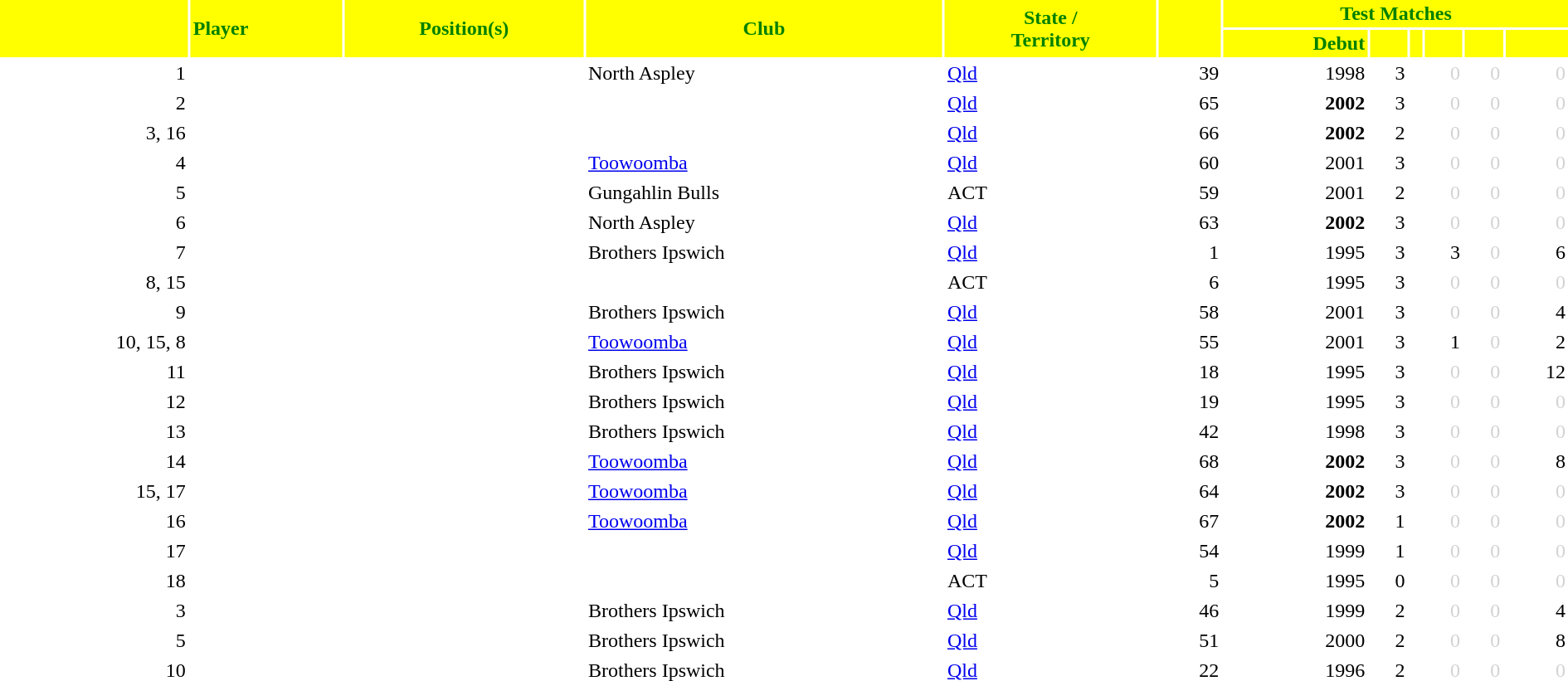<table class="sortable" border="0" cellspacing="2" cellpadding="2" style="width:100%; text-align:right;">
<tr style="background:yellow; color:green;">
<th rowspan=2 align=center class="unsortable"></th>
<th rowspan=2 align=left>Player</th>
<th rowspan=2 align=center class="unsortable">Position(s)</th>
<th rowspan=2 align=center>Club</th>
<th rowspan=2 align=center>State / <br> Territory</th>
<th rowspan=2 align=center></th>
<th colspan=6 align=center>Test Matches</th>
</tr>
<tr style="background:yellow; color:green;">
<th>Debut</th>
<th class="unsortable"></th>
<th class="unsortable"></th>
<th class="unsortable"></th>
<th class="unsortable"></th>
<th class="unsortable"></th>
</tr>
<tr>
<td>1</td>
<td align=left></td>
<td align=center></td>
<td align=left>North Aspley</td>
<td align=left> <a href='#'>Qld</a></td>
<td>39</td>
<td>1998</td>
<td>3</td>
<td style="color:lightgray"></td>
<td style="color:lightgray">0</td>
<td style="color:lightgray">0</td>
<td style="color:lightgray">0</td>
</tr>
<tr>
<td>2</td>
<td align=left></td>
<td align=center></td>
<td align=center></td>
<td align=left> <a href='#'>Qld</a></td>
<td>65</td>
<td><strong>2002</strong></td>
<td>3</td>
<td style="color:lightgray"></td>
<td style="color:lightgray">0</td>
<td style="color:lightgray">0</td>
<td style="color:lightgray">0</td>
</tr>
<tr>
<td>3, 16</td>
<td align=left></td>
<td align=center></td>
<td align=center></td>
<td align=left> <a href='#'>Qld</a></td>
<td>66</td>
<td><strong>2002</strong></td>
<td>2</td>
<td style="color:lightgray"></td>
<td style="color:lightgray">0</td>
<td style="color:lightgray">0</td>
<td style="color:lightgray">0</td>
</tr>
<tr>
<td>4</td>
<td align=left></td>
<td align=center></td>
<td align=left><a href='#'>Toowoomba</a></td>
<td align=left> <a href='#'>Qld</a></td>
<td>60</td>
<td>2001</td>
<td>3</td>
<td style="color:lightgray"></td>
<td style="color:lightgray">0</td>
<td style="color:lightgray">0</td>
<td style="color:lightgray">0</td>
</tr>
<tr>
<td>5</td>
<td align=left></td>
<td align=center></td>
<td align=left>Gungahlin Bulls</td>
<td align=left> ACT</td>
<td>59</td>
<td>2001</td>
<td>2</td>
<td style="color:lightgray"></td>
<td style="color:lightgray">0</td>
<td style="color:lightgray">0</td>
<td style="color:lightgray">0</td>
</tr>
<tr>
<td>6</td>
<td align=left></td>
<td align=center></td>
<td align=left>North Aspley</td>
<td align=left> <a href='#'>Qld</a></td>
<td>63</td>
<td><strong>2002</strong></td>
<td>3</td>
<td style="color:lightgray"></td>
<td style="color:lightgray">0</td>
<td style="color:lightgray">0</td>
<td style="color:lightgray">0</td>
</tr>
<tr>
<td>7</td>
<td align=left></td>
<td align=center></td>
<td align=left>Brothers Ipswich</td>
<td align=left> <a href='#'>Qld</a></td>
<td>1</td>
<td>1995</td>
<td>3</td>
<td style="color:lightgray"></td>
<td>3</td>
<td style="color:lightgray">0</td>
<td>6</td>
</tr>
<tr>
<td>8, 15</td>
<td align=left></td>
<td align=center></td>
<td align=center></td>
<td align=left> ACT</td>
<td>6</td>
<td>1995</td>
<td>3</td>
<td style="color:lightgray"></td>
<td style="color:lightgray">0</td>
<td style="color:lightgray">0</td>
<td style="color:lightgray">0</td>
</tr>
<tr>
<td>9</td>
<td align=left></td>
<td align=center></td>
<td align=left>Brothers Ipswich</td>
<td align=left> <a href='#'>Qld</a></td>
<td>58</td>
<td>2001</td>
<td>3</td>
<td></td>
<td style="color:lightgray">0</td>
<td style="color:lightgray">0</td>
<td>4</td>
</tr>
<tr>
<td>10, 15, 8</td>
<td align=left></td>
<td align=center></td>
<td align=left><a href='#'>Toowoomba</a></td>
<td align=left> <a href='#'>Qld</a></td>
<td>55</td>
<td>2001</td>
<td>3</td>
<td style="color:lightgray"></td>
<td>1</td>
<td style="color:lightgray">0</td>
<td>2</td>
</tr>
<tr>
<td>11</td>
<td align=left></td>
<td align=center></td>
<td align=left>Brothers Ipswich</td>
<td align=left> <a href='#'>Qld</a></td>
<td>18</td>
<td>1995</td>
<td>3</td>
<td></td>
<td style="color:lightgray">0</td>
<td style="color:lightgray">0</td>
<td>12</td>
</tr>
<tr>
<td>12</td>
<td align=left></td>
<td align=center></td>
<td align=left>Brothers Ipswich</td>
<td align=left> <a href='#'>Qld</a></td>
<td>19</td>
<td>1995</td>
<td>3</td>
<td style="color:lightgray"></td>
<td style="color:lightgray">0</td>
<td style="color:lightgray">0</td>
<td style="color:lightgray">0</td>
</tr>
<tr>
<td>13</td>
<td align=left></td>
<td align=center></td>
<td align=left>Brothers Ipswich</td>
<td align=left> <a href='#'>Qld</a></td>
<td>42</td>
<td>1998</td>
<td>3</td>
<td style="color:lightgray"></td>
<td style="color:lightgray">0</td>
<td style="color:lightgray">0</td>
<td style="color:lightgray">0</td>
</tr>
<tr>
<td>14</td>
<td align=left></td>
<td align=center></td>
<td align=left><a href='#'>Toowoomba</a></td>
<td align=left> <a href='#'>Qld</a></td>
<td>68</td>
<td><strong>2002</strong></td>
<td>3</td>
<td></td>
<td style="color:lightgray">0</td>
<td style="color:lightgray">0</td>
<td>8</td>
</tr>
<tr>
<td>15, 17</td>
<td align=left></td>
<td align=center></td>
<td align=left><a href='#'>Toowoomba</a></td>
<td align=left> <a href='#'>Qld</a></td>
<td>64</td>
<td><strong>2002</strong></td>
<td>3</td>
<td style="color:lightgray"></td>
<td style="color:lightgray">0</td>
<td style="color:lightgray">0</td>
<td style="color:lightgray">0</td>
</tr>
<tr>
<td>16</td>
<td align=left></td>
<td align=center></td>
<td align=left><a href='#'>Toowoomba</a></td>
<td align=left> <a href='#'>Qld</a></td>
<td>67</td>
<td><strong>2002</strong></td>
<td>1</td>
<td style="color:lightgray"></td>
<td style="color:lightgray">0</td>
<td style="color:lightgray">0</td>
<td style="color:lightgray">0</td>
</tr>
<tr>
<td>17</td>
<td align=left></td>
<td align=center></td>
<td align=center></td>
<td align=left> <a href='#'>Qld</a></td>
<td>54</td>
<td>1999</td>
<td>1</td>
<td style="color:lightgray"></td>
<td style="color:lightgray">0</td>
<td style="color:lightgray">0</td>
<td style="color:lightgray">0</td>
</tr>
<tr>
<td>18</td>
<td align=left></td>
<td align=center></td>
<td align=center></td>
<td align=left> ACT</td>
<td>5</td>
<td>1995</td>
<td>0</td>
<td style="color:lightgray"></td>
<td style="color:lightgray">0</td>
<td style="color:lightgray">0</td>
<td style="color:lightgray">0</td>
</tr>
<tr>
<td>3</td>
<td align=left></td>
<td align=center></td>
<td align=left>Brothers Ipswich</td>
<td align=left> <a href='#'>Qld</a></td>
<td>46</td>
<td>1999</td>
<td>2</td>
<td></td>
<td style="color:lightgray">0</td>
<td style="color:lightgray">0</td>
<td>4</td>
</tr>
<tr>
<td>5</td>
<td align=left></td>
<td align=center></td>
<td align=left>Brothers Ipswich</td>
<td align=left> <a href='#'>Qld</a></td>
<td>51</td>
<td>2000</td>
<td>2</td>
<td></td>
<td style="color:lightgray">0</td>
<td style="color:lightgray">0</td>
<td>8</td>
</tr>
<tr>
<td>10</td>
<td align=left></td>
<td align=center></td>
<td align=left>Brothers Ipswich</td>
<td align=left> <a href='#'>Qld</a></td>
<td>22</td>
<td>1996</td>
<td>2</td>
<td style="color:lightgray"></td>
<td style="color:lightgray">0</td>
<td style="color:lightgray">0</td>
<td style="color:lightgray">0</td>
</tr>
</table>
